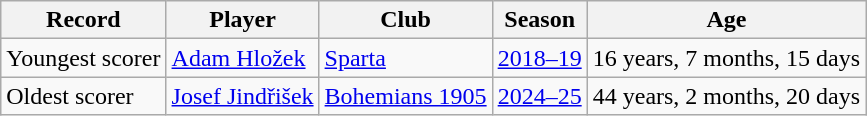<table class="wikitable">
<tr>
<th>Record</th>
<th>Player</th>
<th>Club</th>
<th>Season</th>
<th>Age</th>
</tr>
<tr>
<td>Youngest scorer</td>
<td> <a href='#'>Adam Hložek</a></td>
<td><a href='#'>Sparta</a></td>
<td><a href='#'>2018–19</a></td>
<td>16 years, 7 months, 15 days</td>
</tr>
<tr>
<td>Oldest scorer</td>
<td> <a href='#'>Josef Jindřišek</a></td>
<td><a href='#'>Bohemians 1905</a></td>
<td><a href='#'>2024–25</a></td>
<td>44 years, 2 months, 20 days</td>
</tr>
</table>
